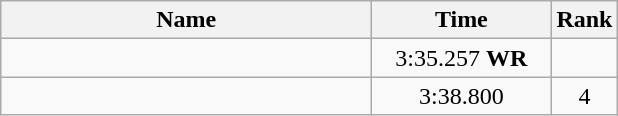<table class="wikitable" style="text-align:center;">
<tr>
<th style="width:15em">Name</th>
<th style="width:7em">Time</th>
<th>Rank</th>
</tr>
<tr>
<td align="left"></td>
<td>3:35.257 <strong>WR </strong></td>
<td></td>
</tr>
<tr>
<td align="left"></td>
<td>3:38.800</td>
<td>4</td>
</tr>
</table>
